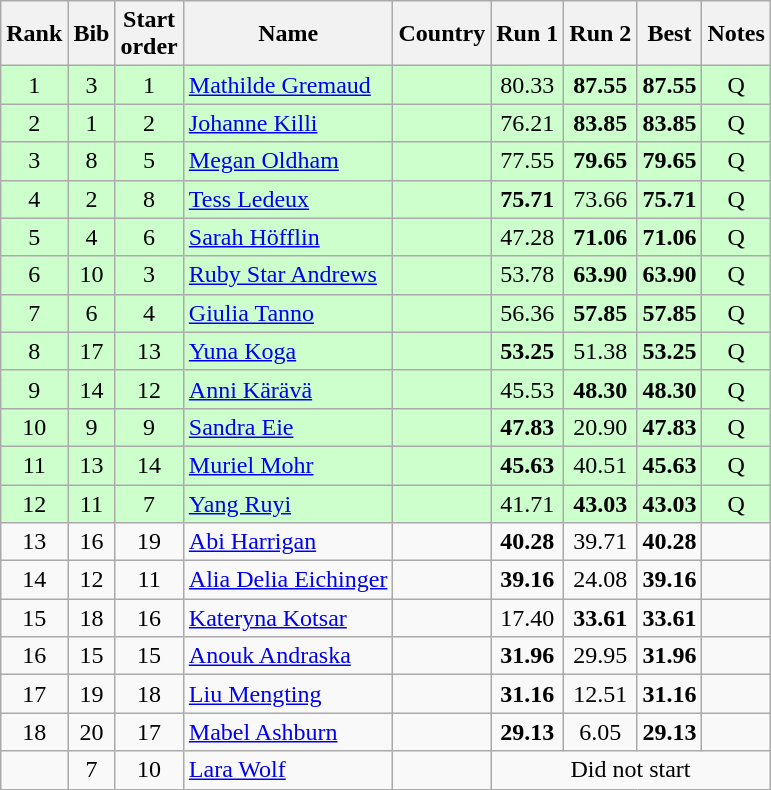<table class="wikitable sortable" style="text-align:center">
<tr>
<th>Rank</th>
<th>Bib</th>
<th>Start<br>order</th>
<th>Name</th>
<th>Country</th>
<th>Run 1</th>
<th>Run 2</th>
<th>Best</th>
<th>Notes</th>
</tr>
<tr bgcolor=ccffcc>
<td>1</td>
<td>3</td>
<td>1</td>
<td align=left><a href='#'>Mathilde Gremaud</a></td>
<td align=left></td>
<td>80.33</td>
<td><strong>87.55</strong></td>
<td><strong>87.55</strong></td>
<td>Q</td>
</tr>
<tr bgcolor=ccffcc>
<td>2</td>
<td>1</td>
<td>2</td>
<td align=left><a href='#'>Johanne Killi</a></td>
<td align=left></td>
<td>76.21</td>
<td><strong>83.85</strong></td>
<td><strong>83.85</strong></td>
<td>Q</td>
</tr>
<tr bgcolor=ccffcc>
<td>3</td>
<td>8</td>
<td>5</td>
<td align=left><a href='#'>Megan Oldham</a></td>
<td align=left></td>
<td>77.55</td>
<td><strong>79.65</strong></td>
<td><strong>79.65</strong></td>
<td>Q</td>
</tr>
<tr bgcolor=ccffcc>
<td>4</td>
<td>2</td>
<td>8</td>
<td align=left><a href='#'>Tess Ledeux</a></td>
<td align=left></td>
<td><strong>75.71</strong></td>
<td>73.66</td>
<td><strong>75.71</strong></td>
<td>Q</td>
</tr>
<tr bgcolor=ccffcc>
<td>5</td>
<td>4</td>
<td>6</td>
<td align=left><a href='#'>Sarah Höfflin</a></td>
<td align=left></td>
<td>47.28</td>
<td><strong>71.06</strong></td>
<td><strong>71.06</strong></td>
<td>Q</td>
</tr>
<tr bgcolor=ccffcc>
<td>6</td>
<td>10</td>
<td>3</td>
<td align=left><a href='#'>Ruby Star Andrews</a></td>
<td align=left></td>
<td>53.78</td>
<td><strong>63.90</strong></td>
<td><strong>63.90</strong></td>
<td>Q</td>
</tr>
<tr bgcolor=ccffcc>
<td>7</td>
<td>6</td>
<td>4</td>
<td align=left><a href='#'>Giulia Tanno</a></td>
<td align=left></td>
<td>56.36</td>
<td><strong>57.85</strong></td>
<td><strong>57.85</strong></td>
<td>Q</td>
</tr>
<tr bgcolor=ccffcc>
<td>8</td>
<td>17</td>
<td>13</td>
<td align=left><a href='#'>Yuna Koga</a></td>
<td align=left></td>
<td><strong>53.25</strong></td>
<td>51.38</td>
<td><strong>53.25</strong></td>
<td>Q</td>
</tr>
<tr bgcolor=ccffcc>
<td>9</td>
<td>14</td>
<td>12</td>
<td align=left><a href='#'>Anni Kärävä</a></td>
<td align=left></td>
<td>45.53</td>
<td><strong>48.30</strong></td>
<td><strong>48.30</strong></td>
<td>Q</td>
</tr>
<tr bgcolor=ccffcc>
<td>10</td>
<td>9</td>
<td>9</td>
<td align=left><a href='#'>Sandra Eie</a></td>
<td align=left></td>
<td><strong>47.83</strong></td>
<td>20.90</td>
<td><strong>47.83</strong></td>
<td>Q</td>
</tr>
<tr bgcolor=ccffcc>
<td>11</td>
<td>13</td>
<td>14</td>
<td align=left><a href='#'>Muriel Mohr</a></td>
<td align=left></td>
<td><strong>45.63</strong></td>
<td>40.51</td>
<td><strong>45.63</strong></td>
<td>Q</td>
</tr>
<tr bgcolor=ccffcc>
<td>12</td>
<td>11</td>
<td>7</td>
<td align=left><a href='#'>Yang Ruyi</a></td>
<td align=left></td>
<td>41.71</td>
<td><strong>43.03</strong></td>
<td><strong>43.03</strong></td>
<td>Q</td>
</tr>
<tr>
<td>13</td>
<td>16</td>
<td>19</td>
<td align=left><a href='#'>Abi Harrigan</a></td>
<td align=left></td>
<td><strong>40.28</strong></td>
<td>39.71</td>
<td><strong>40.28</strong></td>
<td></td>
</tr>
<tr>
<td>14</td>
<td>12</td>
<td>11</td>
<td align=left><a href='#'>Alia Delia Eichinger</a></td>
<td align=left></td>
<td><strong>39.16</strong></td>
<td>24.08</td>
<td><strong>39.16</strong></td>
<td></td>
</tr>
<tr>
<td>15</td>
<td>18</td>
<td>16</td>
<td align=left><a href='#'>Kateryna Kotsar</a></td>
<td align=left></td>
<td>17.40</td>
<td><strong>33.61</strong></td>
<td><strong>33.61</strong></td>
<td></td>
</tr>
<tr>
<td>16</td>
<td>15</td>
<td>15</td>
<td align=left><a href='#'>Anouk Andraska</a></td>
<td align=left></td>
<td><strong>31.96</strong></td>
<td>29.95</td>
<td><strong>31.96</strong></td>
<td></td>
</tr>
<tr>
<td>17</td>
<td>19</td>
<td>18</td>
<td align=left><a href='#'>Liu Mengting</a></td>
<td align=left></td>
<td><strong>31.16</strong></td>
<td>12.51</td>
<td><strong>31.16</strong></td>
<td></td>
</tr>
<tr>
<td>18</td>
<td>20</td>
<td>17</td>
<td align=left><a href='#'>Mabel Ashburn</a></td>
<td align=left></td>
<td><strong>29.13</strong></td>
<td>6.05</td>
<td><strong>29.13</strong></td>
<td></td>
</tr>
<tr>
<td></td>
<td>7</td>
<td>10</td>
<td align=left><a href='#'>Lara Wolf</a></td>
<td align=left></td>
<td colspan=4>Did not start</td>
</tr>
</table>
